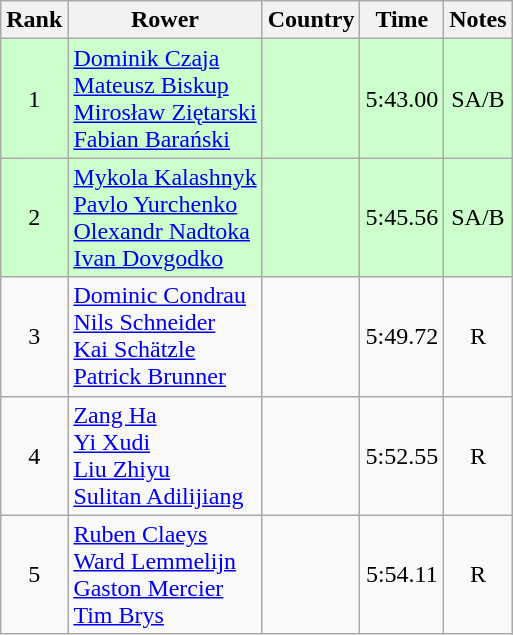<table class="wikitable" style="text-align:center">
<tr>
<th>Rank</th>
<th>Rower</th>
<th>Country</th>
<th>Time</th>
<th>Notes</th>
</tr>
<tr bgcolor=ccffcc>
<td>1</td>
<td align="left"><a href='#'>Dominik Czaja</a><br><a href='#'>Mateusz Biskup</a><br><a href='#'>Mirosław Ziętarski</a><br><a href='#'>Fabian Barański</a></td>
<td align="left"></td>
<td>5:43.00</td>
<td>SA/B</td>
</tr>
<tr bgcolor=ccffcc>
<td>2</td>
<td align="left"><a href='#'>Mykola Kalashnyk</a><br><a href='#'>Pavlo Yurchenko</a><br><a href='#'>Olexandr Nadtoka</a><br><a href='#'>Ivan Dovgodko</a></td>
<td align="left"></td>
<td>5:45.56</td>
<td>SA/B</td>
</tr>
<tr>
<td>3</td>
<td align="left"><a href='#'>Dominic Condrau</a><br><a href='#'>Nils Schneider</a><br><a href='#'>Kai Schätzle</a><br><a href='#'>Patrick Brunner</a></td>
<td align="left"></td>
<td>5:49.72</td>
<td>R</td>
</tr>
<tr>
<td>4</td>
<td align="left"><a href='#'>Zang Ha</a><br><a href='#'>Yi Xudi</a><br><a href='#'>Liu Zhiyu</a><br><a href='#'>Sulitan Adilijiang</a></td>
<td align="left"></td>
<td>5:52.55</td>
<td>R</td>
</tr>
<tr>
<td>5</td>
<td align="left"><a href='#'>Ruben Claeys</a><br><a href='#'>Ward Lemmelijn</a><br><a href='#'>Gaston Mercier</a><br><a href='#'>Tim Brys</a></td>
<td align="left"></td>
<td>5:54.11</td>
<td>R</td>
</tr>
</table>
